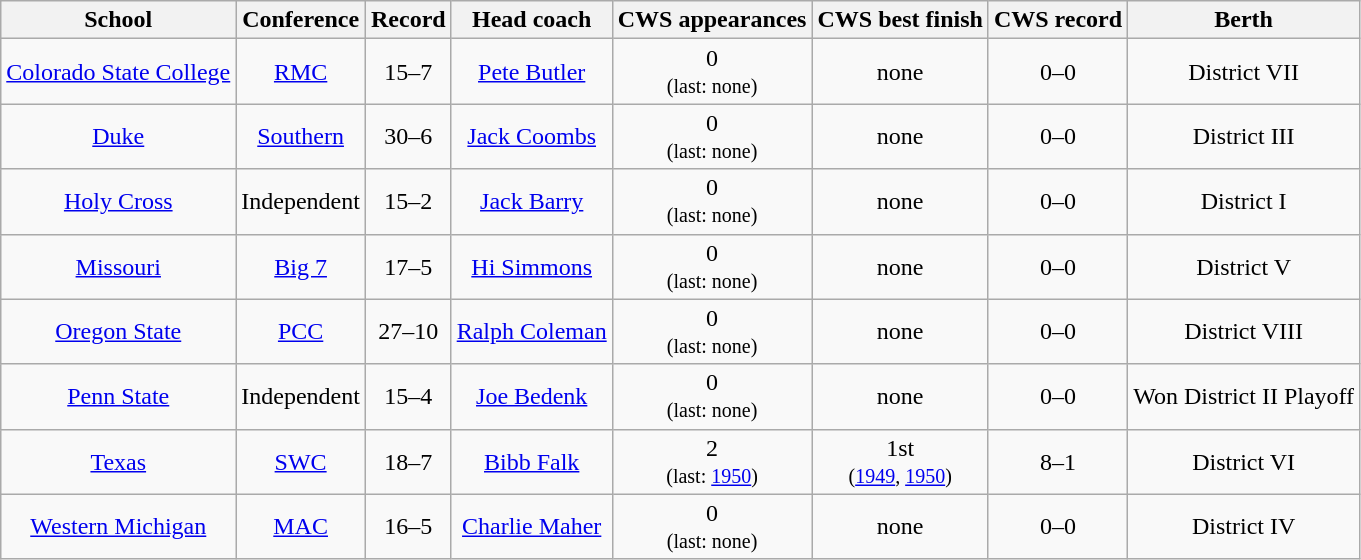<table class="wikitable" style="text-align:center">
<tr>
<th>School</th>
<th>Conference</th>
<th>Record</th>
<th>Head coach</th>
<th>CWS appearances</th>
<th>CWS best finish</th>
<th>CWS record</th>
<th>Berth</th>
</tr>
<tr>
<td><a href='#'>Colorado State College</a></td>
<td><a href='#'>RMC</a></td>
<td>15–7</td>
<td><a href='#'>Pete Butler</a></td>
<td>0<br><small>(last: none)</small></td>
<td>none</td>
<td>0–0</td>
<td>District VII</td>
</tr>
<tr>
<td><a href='#'>Duke</a></td>
<td><a href='#'>Southern</a></td>
<td>30–6</td>
<td><a href='#'>Jack Coombs</a></td>
<td>0<br><small>(last: none)</small></td>
<td>none</td>
<td>0–0</td>
<td>District III</td>
</tr>
<tr>
<td><a href='#'>Holy Cross</a></td>
<td>Independent</td>
<td>15–2</td>
<td><a href='#'>Jack Barry</a></td>
<td>0<br><small>(last: none)</small></td>
<td>none</td>
<td>0–0</td>
<td>District I</td>
</tr>
<tr>
<td><a href='#'>Missouri</a></td>
<td><a href='#'>Big 7</a></td>
<td>17–5</td>
<td><a href='#'>Hi Simmons</a></td>
<td>0<br><small>(last: none)</small></td>
<td>none</td>
<td>0–0</td>
<td>District V</td>
</tr>
<tr>
<td><a href='#'>Oregon State</a></td>
<td><a href='#'>PCC</a></td>
<td>27–10</td>
<td><a href='#'>Ralph Coleman</a></td>
<td>0<br><small>(last: none)</small></td>
<td>none</td>
<td>0–0</td>
<td>District VIII</td>
</tr>
<tr>
<td><a href='#'>Penn State</a></td>
<td>Independent</td>
<td>15–4</td>
<td><a href='#'>Joe Bedenk</a></td>
<td>0<br><small>(last: none)</small></td>
<td>none</td>
<td>0–0</td>
<td>Won District II Playoff</td>
</tr>
<tr>
<td><a href='#'>Texas</a></td>
<td><a href='#'>SWC</a></td>
<td>18–7</td>
<td><a href='#'>Bibb Falk</a></td>
<td>2<br><small>(last: <a href='#'>1950</a>)</small></td>
<td>1st<br><small>(<a href='#'>1949</a>, <a href='#'>1950</a>)</small></td>
<td>8–1</td>
<td>District VI</td>
</tr>
<tr>
<td><a href='#'>Western Michigan</a></td>
<td><a href='#'>MAC</a></td>
<td>16–5</td>
<td><a href='#'>Charlie Maher</a></td>
<td>0<br><small>(last: none)</small></td>
<td>none</td>
<td>0–0</td>
<td>District IV</td>
</tr>
</table>
